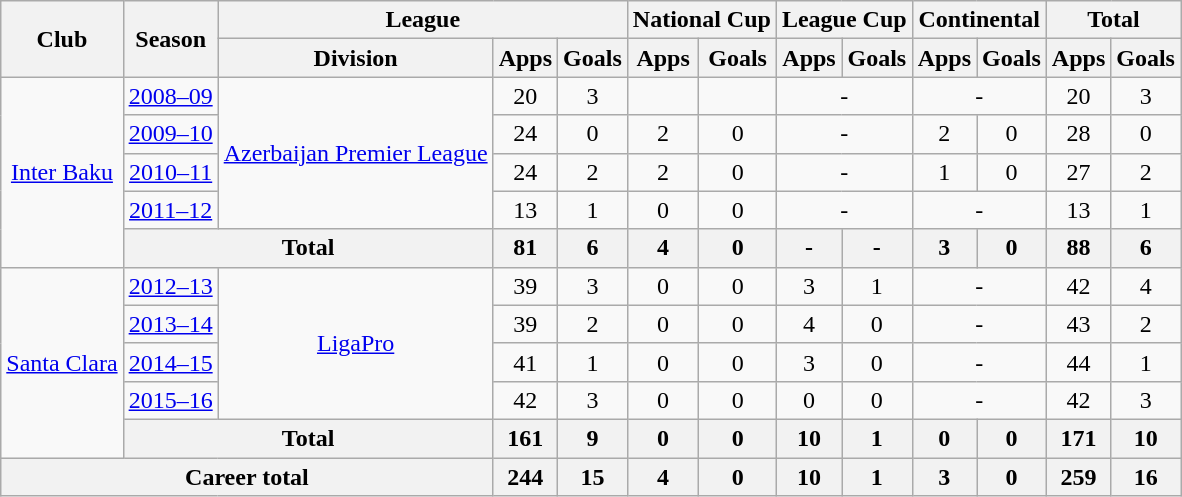<table class="wikitable" style="text-align: center;">
<tr>
<th rowspan="2">Club</th>
<th rowspan="2">Season</th>
<th colspan="3">League</th>
<th colspan="2">National Cup</th>
<th colspan="2">League Cup</th>
<th colspan="2">Continental</th>
<th colspan="2">Total</th>
</tr>
<tr>
<th>Division</th>
<th>Apps</th>
<th>Goals</th>
<th>Apps</th>
<th>Goals</th>
<th>Apps</th>
<th>Goals</th>
<th>Apps</th>
<th>Goals</th>
<th>Apps</th>
<th>Goals</th>
</tr>
<tr>
<td rowspan="5" valign="center"><a href='#'>Inter Baku</a></td>
<td><a href='#'>2008–09</a></td>
<td rowspan="4" valign="center"><a href='#'>Azerbaijan Premier League</a></td>
<td>20</td>
<td>3</td>
<td></td>
<td></td>
<td colspan="2">-</td>
<td colspan="2">-</td>
<td>20</td>
<td>3</td>
</tr>
<tr>
<td><a href='#'>2009–10</a></td>
<td>24</td>
<td>0</td>
<td>2</td>
<td>0</td>
<td colspan="2">-</td>
<td>2</td>
<td>0</td>
<td>28</td>
<td>0</td>
</tr>
<tr>
<td><a href='#'>2010–11</a></td>
<td>24</td>
<td>2</td>
<td>2</td>
<td>0</td>
<td colspan="2">-</td>
<td>1</td>
<td>0</td>
<td>27</td>
<td>2</td>
</tr>
<tr>
<td><a href='#'>2011–12</a></td>
<td>13</td>
<td>1</td>
<td>0</td>
<td>0</td>
<td colspan="2">-</td>
<td colspan="2">-</td>
<td>13</td>
<td>1</td>
</tr>
<tr>
<th colspan="2">Total</th>
<th>81</th>
<th>6</th>
<th>4</th>
<th>0</th>
<th>-</th>
<th>-</th>
<th>3</th>
<th>0</th>
<th>88</th>
<th>6</th>
</tr>
<tr>
<td rowspan="5" valign="center"><a href='#'>Santa Clara</a></td>
<td><a href='#'>2012–13</a></td>
<td rowspan="4" valign="center"><a href='#'>LigaPro</a></td>
<td>39</td>
<td>3</td>
<td>0</td>
<td>0</td>
<td>3</td>
<td>1</td>
<td colspan="2">-</td>
<td>42</td>
<td>4</td>
</tr>
<tr>
<td><a href='#'>2013–14</a></td>
<td>39</td>
<td>2</td>
<td>0</td>
<td>0</td>
<td>4</td>
<td>0</td>
<td colspan="2">-</td>
<td>43</td>
<td>2</td>
</tr>
<tr>
<td><a href='#'>2014–15</a></td>
<td>41</td>
<td>1</td>
<td>0</td>
<td>0</td>
<td>3</td>
<td>0</td>
<td colspan="2">-</td>
<td>44</td>
<td>1</td>
</tr>
<tr>
<td><a href='#'>2015–16</a></td>
<td>42</td>
<td>3</td>
<td>0</td>
<td>0</td>
<td>0</td>
<td>0</td>
<td colspan="2">-</td>
<td>42</td>
<td>3</td>
</tr>
<tr>
<th colspan="2">Total</th>
<th>161</th>
<th>9</th>
<th>0</th>
<th>0</th>
<th>10</th>
<th>1</th>
<th>0</th>
<th>0</th>
<th>171</th>
<th>10</th>
</tr>
<tr>
<th colspan="3">Career total</th>
<th>244</th>
<th>15</th>
<th>4</th>
<th>0</th>
<th>10</th>
<th>1</th>
<th>3</th>
<th>0</th>
<th>259</th>
<th>16</th>
</tr>
</table>
